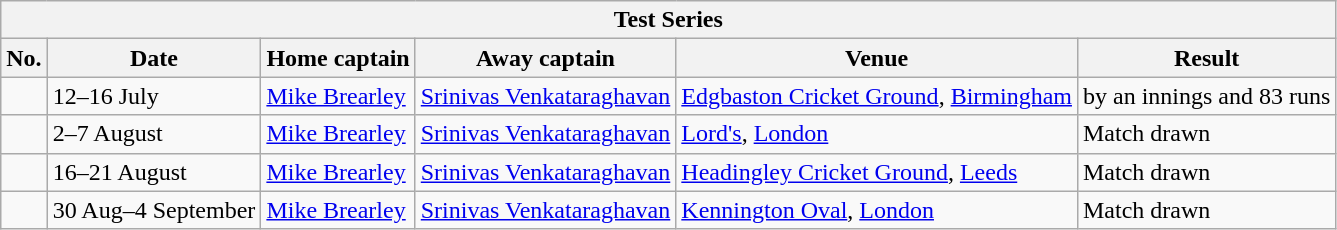<table class="wikitable">
<tr>
<th colspan="9">Test Series</th>
</tr>
<tr>
<th>No.</th>
<th>Date</th>
<th>Home captain</th>
<th>Away captain</th>
<th>Venue</th>
<th>Result</th>
</tr>
<tr>
<td></td>
<td>12–16 July</td>
<td><a href='#'>Mike Brearley</a></td>
<td><a href='#'>Srinivas Venkataraghavan</a></td>
<td><a href='#'>Edgbaston Cricket Ground</a>, <a href='#'>Birmingham</a></td>
<td> by an innings and 83 runs</td>
</tr>
<tr>
<td></td>
<td>2–7 August</td>
<td><a href='#'>Mike Brearley</a></td>
<td><a href='#'>Srinivas Venkataraghavan</a></td>
<td><a href='#'>Lord's</a>, <a href='#'>London</a></td>
<td>Match drawn</td>
</tr>
<tr>
<td></td>
<td>16–21 August</td>
<td><a href='#'>Mike Brearley</a></td>
<td><a href='#'>Srinivas Venkataraghavan</a></td>
<td><a href='#'>Headingley Cricket Ground</a>, <a href='#'>Leeds</a></td>
<td>Match drawn</td>
</tr>
<tr>
<td></td>
<td>30 Aug–4 September</td>
<td><a href='#'>Mike Brearley</a></td>
<td><a href='#'>Srinivas Venkataraghavan</a></td>
<td><a href='#'>Kennington Oval</a>, <a href='#'>London</a></td>
<td>Match drawn</td>
</tr>
</table>
